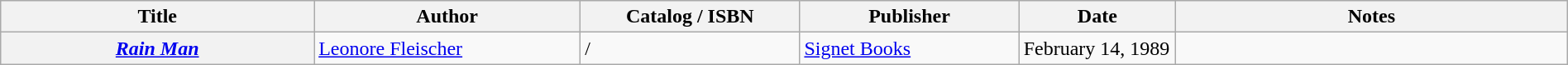<table class="wikitable sortable" style="width:100%;">
<tr>
<th width=20%>Title</th>
<th width=17%>Author</th>
<th width=14%>Catalog / ISBN</th>
<th width=14%>Publisher</th>
<th width=10%>Date</th>
<th width=25%>Notes</th>
</tr>
<tr>
<th><em><a href='#'>Rain Man</a></em></th>
<td><a href='#'>Leonore Fleischer</a></td>
<td> / </td>
<td><a href='#'>Signet Books</a></td>
<td>February 14, 1989</td>
<td></td>
</tr>
</table>
